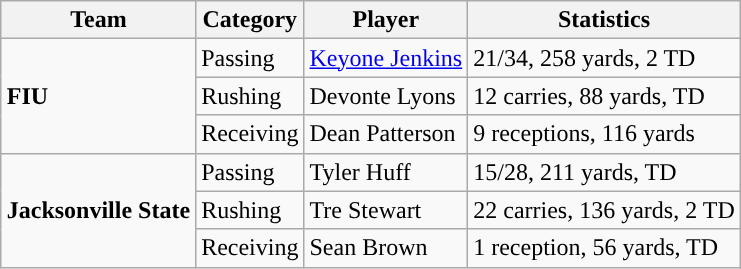<table class="wikitable" style="float: right;">
<tr>
<th>Team</th>
<th>Category</th>
<th>Player</th>
<th>Statistics</th>
</tr>
<tr>
<td rowspan=3><strong>FIU</strong></td>
<td>Passing</td>
<td><a href='#'>Keyone Jenkins</a></td>
<td>21/34, 258 yards, 2 TD</td>
</tr>
<tr>
<td>Rushing</td>
<td>Devonte Lyons</td>
<td>12 carries, 88 yards, TD</td>
</tr>
<tr>
<td>Receiving</td>
<td>Dean Patterson</td>
<td>9 receptions, 116 yards</td>
</tr>
<tr>
<td rowspan=3><strong>Jacksonville State</strong></td>
<td>Passing</td>
<td>Tyler Huff</td>
<td>15/28, 211 yards, TD</td>
</tr>
<tr>
<td>Rushing</td>
<td>Tre Stewart</td>
<td>22 carries, 136 yards, 2 TD</td>
</tr>
<tr>
<td>Receiving</td>
<td>Sean Brown</td>
<td>1 reception, 56 yards, TD</td>
</tr>
</table>
